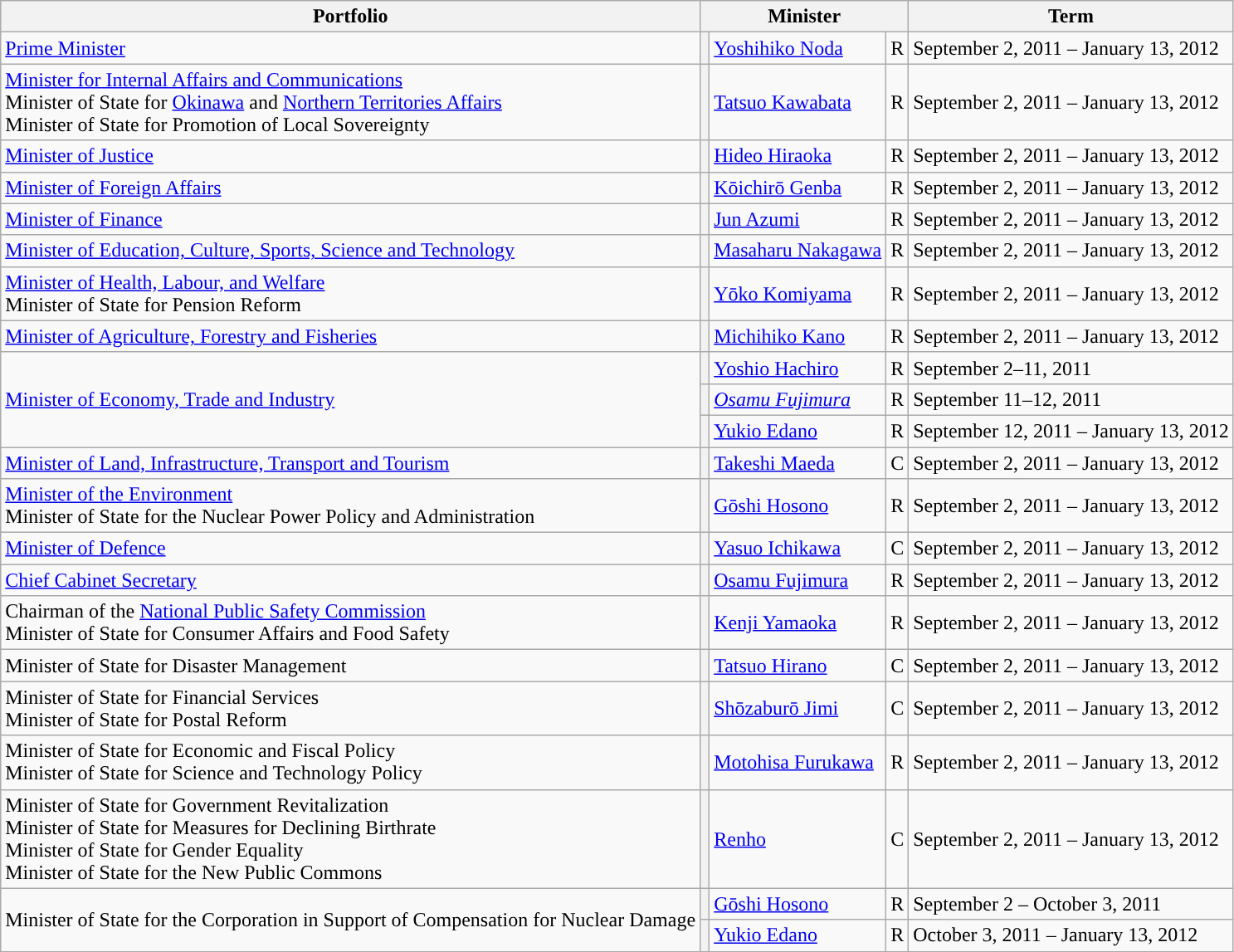<table class="wikitable">
<tr>
<th>Portfolio</th>
<th colspan=3>Minister</th>
<th colspan=2>Term</th>
</tr>
<tr>
<td><a href='#'>Prime Minister</a></td>
<th style="color:inherit;background-color: "></th>
<td><a href='#'>Yoshihiko Noda</a></td>
<td>R</td>
<td>September 2, 2011 – January 13, 2012</td>
</tr>
<tr>
<td><a href='#'>Minister for Internal Affairs and Communications</a> <br> Minister of State for <a href='#'>Okinawa</a> and <a href='#'>Northern Territories Affairs</a> <br>Minister of State for Promotion of Local Sovereignty</td>
<th style="color:inherit;background-color: "></th>
<td><a href='#'>Tatsuo Kawabata</a></td>
<td>R</td>
<td>September 2, 2011 – January 13, 2012</td>
</tr>
<tr>
<td><a href='#'>Minister of Justice</a></td>
<th style="color:inherit;background-color: "></th>
<td><a href='#'>Hideo Hiraoka</a></td>
<td>R</td>
<td>September 2, 2011 – January 13, 2012</td>
</tr>
<tr>
<td><a href='#'>Minister of Foreign Affairs</a></td>
<th style="color:inherit;background-color: "></th>
<td><a href='#'>Kōichirō Genba</a></td>
<td>R</td>
<td>September 2, 2011 – January 13, 2012</td>
</tr>
<tr>
<td><a href='#'>Minister of Finance</a></td>
<th style="color:inherit;background-color: "></th>
<td><a href='#'>Jun Azumi</a></td>
<td>R</td>
<td>September 2, 2011 – January 13, 2012</td>
</tr>
<tr>
<td><a href='#'>Minister of Education, Culture, Sports, Science and Technology</a></td>
<th style="color:inherit;background-color: "></th>
<td><a href='#'>Masaharu Nakagawa</a></td>
<td>R</td>
<td>September 2, 2011 – January 13, 2012</td>
</tr>
<tr>
<td><a href='#'>Minister of Health, Labour, and Welfare</a> <br> Minister of State for Pension Reform</td>
<th style="color:inherit;background-color: "></th>
<td><a href='#'>Yōko Komiyama</a></td>
<td>R</td>
<td>September 2, 2011 – January 13, 2012</td>
</tr>
<tr>
<td><a href='#'>Minister of Agriculture, Forestry and Fisheries</a></td>
<th style="color:inherit;background-color: "></th>
<td><a href='#'>Michihiko Kano</a></td>
<td>R</td>
<td>September 2, 2011 – January 13, 2012</td>
</tr>
<tr>
<td rowspan="3"><a href='#'>Minister of Economy, Trade and Industry</a></td>
<th style="color:inherit;background-color: "></th>
<td><a href='#'>Yoshio Hachiro</a></td>
<td>R</td>
<td>September 2–11, 2011</td>
</tr>
<tr>
<th style="color:inherit;background-color: "></th>
<td><em><a href='#'>Osamu Fujimura</a></em></td>
<td>R</td>
<td>September 11–12, 2011</td>
</tr>
<tr>
<th style="color:inherit;background-color: "></th>
<td><a href='#'>Yukio Edano</a></td>
<td>R</td>
<td>September 12, 2011 – January 13, 2012</td>
</tr>
<tr>
<td><a href='#'>Minister of Land, Infrastructure, Transport and Tourism</a></td>
<th style="color:inherit;background-color: "></th>
<td><a href='#'>Takeshi Maeda</a></td>
<td>C</td>
<td>September 2, 2011 – January 13, 2012</td>
</tr>
<tr>
<td><a href='#'>Minister of the Environment</a> <br> Minister of State for the Nuclear Power Policy and Administration</td>
<th style="color:inherit;background-color: "></th>
<td><a href='#'>Gōshi Hosono</a></td>
<td>R</td>
<td>September 2, 2011 – January 13, 2012</td>
</tr>
<tr>
<td><a href='#'>Minister of Defence</a></td>
<th style="color:inherit;background-color: "></th>
<td><a href='#'>Yasuo Ichikawa</a></td>
<td>C</td>
<td>September 2, 2011 – January 13, 2012</td>
</tr>
<tr>
<td><a href='#'>Chief Cabinet Secretary</a></td>
<th style="color:inherit;background-color: "></th>
<td><a href='#'>Osamu Fujimura</a></td>
<td>R</td>
<td>September 2, 2011 – January 13, 2012</td>
</tr>
<tr>
<td>Chairman of the <a href='#'>National Public Safety Commission</a> <br> Minister of State for Consumer Affairs and Food Safety</td>
<th style="color:inherit;background-color: "></th>
<td><a href='#'>Kenji Yamaoka</a></td>
<td>R</td>
<td>September 2, 2011 – January 13, 2012</td>
</tr>
<tr>
<td>Minister of State for Disaster Management</td>
<th style="color:inherit;background-color: "></th>
<td><a href='#'>Tatsuo Hirano</a></td>
<td>C</td>
<td>September 2, 2011 – January 13, 2012</td>
</tr>
<tr>
<td>Minister of State for Financial Services <br> Minister of State for Postal Reform</td>
<th style="color:inherit;background-color: "></th>
<td><a href='#'>Shōzaburō Jimi</a></td>
<td>C</td>
<td>September 2, 2011 – January 13, 2012</td>
</tr>
<tr>
<td>Minister of State for Economic and Fiscal Policy <br> Minister of State for Science and Technology Policy</td>
<th style="color:inherit;background-color: "></th>
<td><a href='#'>Motohisa Furukawa</a></td>
<td>R</td>
<td>September 2, 2011 – January 13, 2012</td>
</tr>
<tr>
<td>Minister of State for Government Revitalization <br> Minister of State for Measures for Declining Birthrate <br> Minister of State for Gender Equality <br> Minister of State for the New Public Commons</td>
<th style="color:inherit;background-color: "></th>
<td><a href='#'>Renho</a></td>
<td>C</td>
<td>September 2, 2011 – January 13, 2012</td>
</tr>
<tr>
<td rowspan="2">Minister of State for the Corporation in Support of Compensation for Nuclear Damage</td>
<th style="color:inherit;background-color: "></th>
<td><a href='#'>Gōshi Hosono</a></td>
<td>R</td>
<td>September 2 – October 3, 2011</td>
</tr>
<tr>
<th style="color:inherit;background-color: "></th>
<td><a href='#'>Yukio Edano</a></td>
<td>R</td>
<td>October 3, 2011 – January 13, 2012</td>
</tr>
</table>
